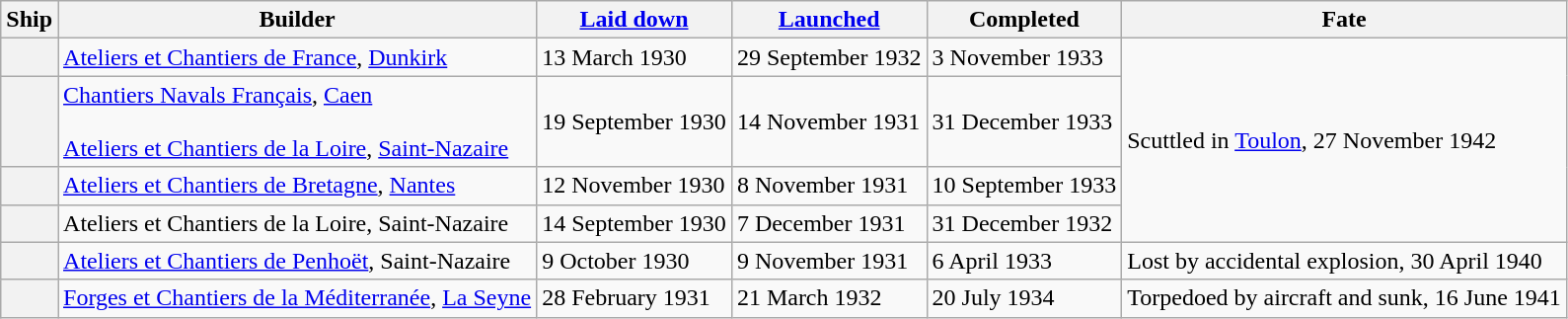<table class="wikitable plainrowheaders">
<tr>
<th scope="col">Ship</th>
<th scope="col">Builder</th>
<th scope="col"><a href='#'>Laid down</a></th>
<th scope="col"><a href='#'>Launched</a></th>
<th scope="col">Completed</th>
<th scope="col">Fate</th>
</tr>
<tr>
<th scope="row"></th>
<td><a href='#'>Ateliers et Chantiers de France</a>, <a href='#'>Dunkirk</a></td>
<td>13 March 1930</td>
<td>29 September 1932</td>
<td>3 November 1933</td>
<td rowspan=4>Scuttled in <a href='#'>Toulon</a>, 27 November 1942</td>
</tr>
<tr>
<th scope="row"></th>
<td><a href='#'>Chantiers Navals Français</a>, <a href='#'>Caen</a><br><br><a href='#'>Ateliers et Chantiers de la Loire</a>, <a href='#'>Saint-Nazaire</a></td>
<td>19 September 1930</td>
<td>14 November 1931</td>
<td>31 December 1933</td>
</tr>
<tr>
<th scope="row"></th>
<td><a href='#'>Ateliers et Chantiers de Bretagne</a>, <a href='#'>Nantes</a></td>
<td>12 November 1930</td>
<td>8 November 1931</td>
<td>10 September 1933</td>
</tr>
<tr>
<th scope="row"></th>
<td>Ateliers et Chantiers de la Loire, Saint-Nazaire</td>
<td>14 September 1930</td>
<td>7 December 1931</td>
<td>31 December 1932</td>
</tr>
<tr>
<th scope="row"></th>
<td><a href='#'>Ateliers et Chantiers de Penhoët</a>, Saint-Nazaire</td>
<td>9 October 1930</td>
<td>9 November 1931</td>
<td>6 April 1933</td>
<td>Lost by accidental explosion, 30 April 1940</td>
</tr>
<tr>
<th scope="row"></th>
<td><a href='#'>Forges et Chantiers de la Méditerranée</a>, <a href='#'>La Seyne</a></td>
<td>28 February 1931</td>
<td>21 March 1932</td>
<td>20 July 1934</td>
<td>Torpedoed by aircraft and sunk, 16 June 1941</td>
</tr>
</table>
